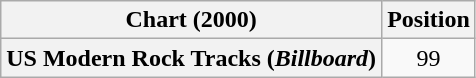<table class="wikitable plainrowheaders" style="text-align:center">
<tr>
<th scope="col">Chart (2000)</th>
<th scope="col">Position</th>
</tr>
<tr>
<th scope="row">US Modern Rock Tracks (<em>Billboard</em>)</th>
<td>99</td>
</tr>
</table>
